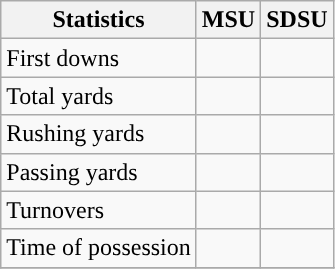<table class="wikitable">
<tr>
<th>Statistics</th>
<th>MSU</th>
<th>SDSU</th>
</tr>
<tr>
<td>First downs</td>
<td></td>
<td></td>
</tr>
<tr>
<td>Total yards</td>
<td></td>
<td></td>
</tr>
<tr>
<td>Rushing yards</td>
<td></td>
<td></td>
</tr>
<tr>
<td>Passing yards</td>
<td></td>
<td></td>
</tr>
<tr>
<td>Turnovers</td>
<td></td>
<td></td>
</tr>
<tr>
<td>Time of possession</td>
<td></td>
<td></td>
</tr>
<tr>
</tr>
</table>
